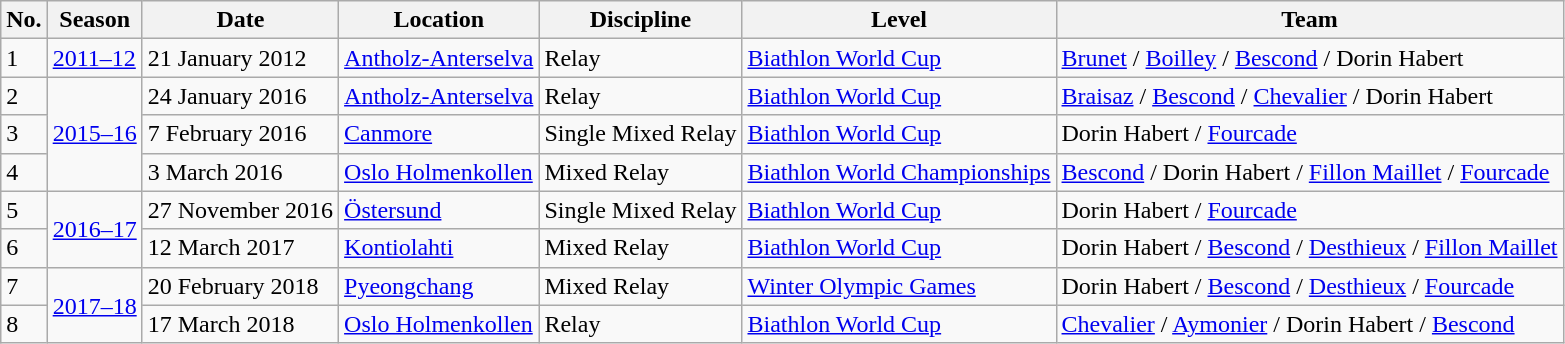<table class="wikitable sortable" style="text-align:left">
<tr>
<th>No.</th>
<th>Season</th>
<th>Date</th>
<th>Location</th>
<th>Discipline</th>
<th>Level</th>
<th>Team</th>
</tr>
<tr>
<td>1</td>
<td rowspan=1><a href='#'>2011–12</a></td>
<td>21 January 2012</td>
<td> <a href='#'>Antholz-Anterselva</a></td>
<td>Relay</td>
<td><a href='#'>Biathlon World Cup</a></td>
<td><a href='#'>Brunet</a> / <a href='#'>Boilley</a> / <a href='#'>Bescond</a> / Dorin Habert</td>
</tr>
<tr>
<td>2</td>
<td rowspan=3><a href='#'>2015–16</a></td>
<td>24 January 2016</td>
<td> <a href='#'>Antholz-Anterselva</a></td>
<td>Relay</td>
<td><a href='#'>Biathlon World Cup</a></td>
<td><a href='#'>Braisaz</a> / <a href='#'>Bescond</a> / <a href='#'>Chevalier</a> / Dorin Habert</td>
</tr>
<tr>
<td>3</td>
<td>7 February 2016</td>
<td> <a href='#'>Canmore</a></td>
<td>Single Mixed Relay</td>
<td><a href='#'>Biathlon World Cup</a></td>
<td>Dorin Habert / <a href='#'>Fourcade</a></td>
</tr>
<tr>
<td>4</td>
<td>3 March 2016</td>
<td> <a href='#'>Oslo Holmenkollen</a></td>
<td>Mixed Relay</td>
<td><a href='#'>Biathlon World Championships</a></td>
<td><a href='#'>Bescond</a> / Dorin Habert / <a href='#'>Fillon Maillet</a> / <a href='#'>Fourcade</a></td>
</tr>
<tr>
<td>5</td>
<td rowspan=2><a href='#'>2016–17</a></td>
<td>27 November 2016</td>
<td> <a href='#'>Östersund</a></td>
<td>Single Mixed Relay</td>
<td><a href='#'>Biathlon World Cup</a></td>
<td>Dorin Habert / <a href='#'>Fourcade</a></td>
</tr>
<tr>
<td>6</td>
<td>12 March 2017</td>
<td> <a href='#'>Kontiolahti</a></td>
<td>Mixed Relay</td>
<td><a href='#'>Biathlon World Cup</a></td>
<td>Dorin Habert / <a href='#'>Bescond</a> / <a href='#'>Desthieux</a> / <a href='#'>Fillon Maillet</a></td>
</tr>
<tr>
<td>7</td>
<td rowspan=2><a href='#'>2017–18</a></td>
<td>20 February 2018</td>
<td> <a href='#'>Pyeongchang</a></td>
<td>Mixed Relay</td>
<td><a href='#'>Winter Olympic Games</a></td>
<td>Dorin Habert / <a href='#'>Bescond</a> / <a href='#'>Desthieux</a> / <a href='#'>Fourcade</a></td>
</tr>
<tr>
<td>8</td>
<td>17 March 2018</td>
<td> <a href='#'>Oslo Holmenkollen</a></td>
<td>Relay</td>
<td><a href='#'>Biathlon World Cup</a></td>
<td><a href='#'>Chevalier</a> / <a href='#'>Aymonier</a> / Dorin Habert / <a href='#'>Bescond</a></td>
</tr>
</table>
